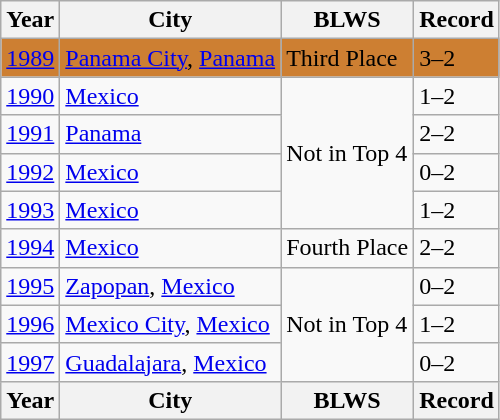<table class="wikitable">
<tr>
<th>Year</th>
<th>City</th>
<th>BLWS</th>
<th>Record</th>
</tr>
<tr style="background:#cd7f32;">
<td><a href='#'>1989</a></td>
<td> <a href='#'>Panama City</a>, <a href='#'>Panama</a></td>
<td>Third Place</td>
<td>3–2</td>
</tr>
<tr>
<td><a href='#'>1990</a></td>
<td> <a href='#'>Mexico</a></td>
<td rowspan=4>Not in Top 4</td>
<td>1–2</td>
</tr>
<tr>
<td><a href='#'>1991</a></td>
<td> <a href='#'>Panama</a></td>
<td>2–2</td>
</tr>
<tr>
<td><a href='#'>1992</a></td>
<td> <a href='#'>Mexico</a></td>
<td>0–2</td>
</tr>
<tr>
<td><a href='#'>1993</a></td>
<td> <a href='#'>Mexico</a></td>
<td>1–2</td>
</tr>
<tr>
<td><a href='#'>1994</a></td>
<td> <a href='#'>Mexico</a></td>
<td>Fourth Place</td>
<td>2–2</td>
</tr>
<tr>
<td><a href='#'>1995</a></td>
<td> <a href='#'>Zapopan</a>, <a href='#'>Mexico</a></td>
<td rowspan=3>Not in Top 4</td>
<td>0–2</td>
</tr>
<tr>
<td><a href='#'>1996</a></td>
<td> <a href='#'>Mexico City</a>, <a href='#'>Mexico</a></td>
<td>1–2</td>
</tr>
<tr>
<td><a href='#'>1997</a></td>
<td> <a href='#'>Guadalajara</a>, <a href='#'>Mexico</a></td>
<td>0–2</td>
</tr>
<tr>
<th>Year</th>
<th>City</th>
<th>BLWS</th>
<th>Record</th>
</tr>
</table>
